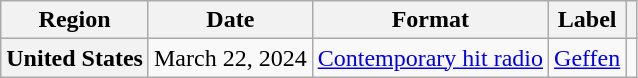<table class="wikitable plainrowheaders">
<tr>
<th scope="col">Region</th>
<th scope="col">Date</th>
<th scope="col">Format</th>
<th scope="col">Label</th>
<th scope="col"></th>
</tr>
<tr>
<th scope="row">United States</th>
<td>March 22, 2024</td>
<td><a href='#'>Contemporary hit radio</a></td>
<td><a href='#'>Geffen</a></td>
<td style="text-align:center;"></td>
</tr>
</table>
